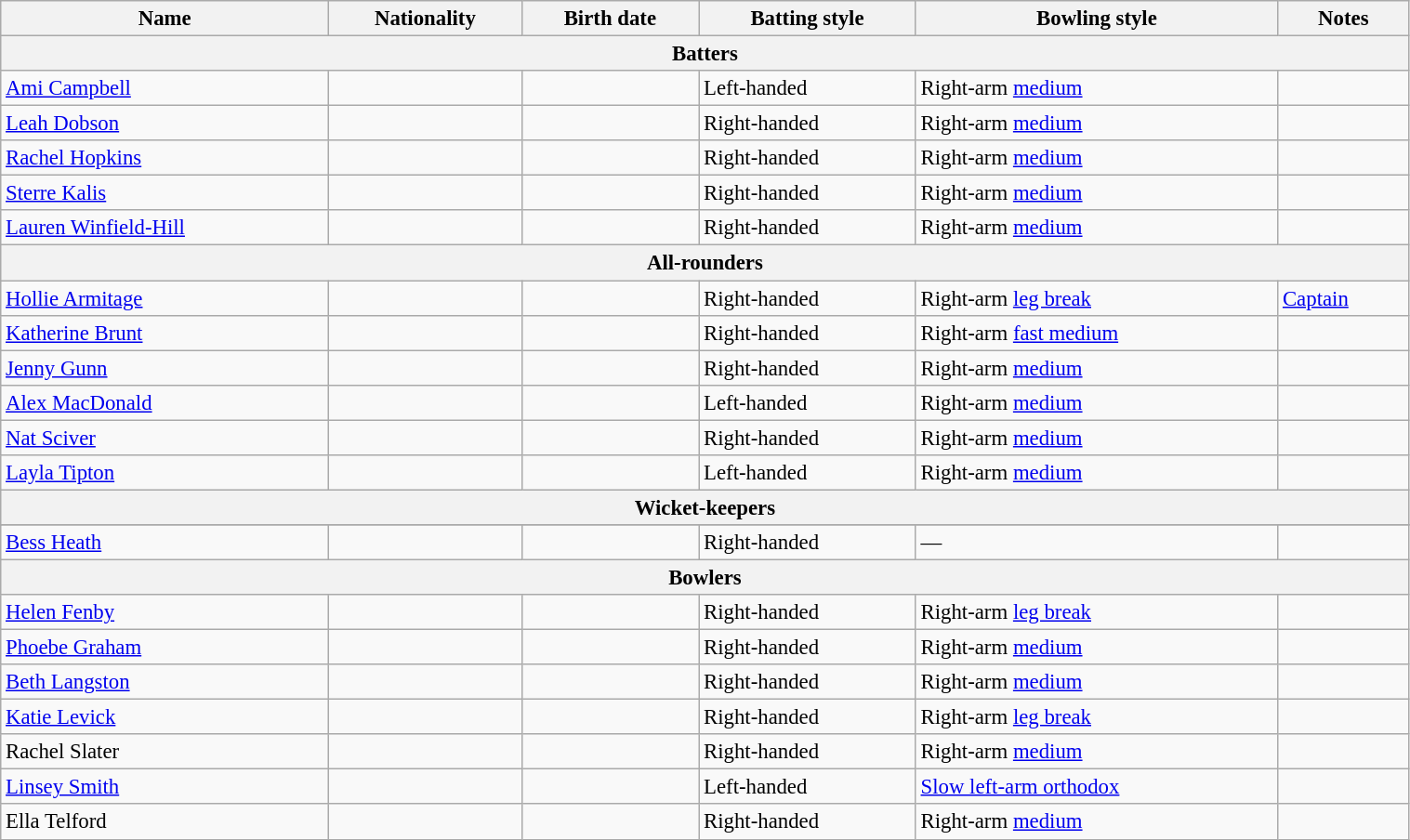<table class="wikitable"  style="font-size:95%; width:80%;">
<tr>
<th>Name</th>
<th>Nationality</th>
<th>Birth date</th>
<th>Batting style</th>
<th>Bowling style</th>
<th>Notes</th>
</tr>
<tr>
<th colspan="7">Batters</th>
</tr>
<tr>
<td><a href='#'>Ami Campbell</a></td>
<td></td>
<td></td>
<td>Left-handed</td>
<td>Right-arm <a href='#'>medium</a></td>
<td></td>
</tr>
<tr>
<td><a href='#'>Leah Dobson</a></td>
<td></td>
<td></td>
<td>Right-handed</td>
<td>Right-arm <a href='#'>medium</a></td>
<td></td>
</tr>
<tr>
<td><a href='#'>Rachel Hopkins</a></td>
<td></td>
<td></td>
<td>Right-handed</td>
<td>Right-arm <a href='#'>medium</a></td>
<td></td>
</tr>
<tr>
<td><a href='#'>Sterre Kalis</a></td>
<td></td>
<td></td>
<td>Right-handed</td>
<td>Right-arm <a href='#'>medium</a></td>
<td></td>
</tr>
<tr>
<td><a href='#'>Lauren Winfield-Hill</a></td>
<td></td>
<td></td>
<td>Right-handed</td>
<td>Right-arm <a href='#'>medium</a></td>
<td></td>
</tr>
<tr>
<th colspan="7">All-rounders</th>
</tr>
<tr>
<td><a href='#'>Hollie Armitage</a></td>
<td></td>
<td></td>
<td>Right-handed</td>
<td>Right-arm <a href='#'>leg break</a></td>
<td><a href='#'>Captain</a></td>
</tr>
<tr>
<td><a href='#'>Katherine Brunt</a></td>
<td></td>
<td></td>
<td>Right-handed</td>
<td>Right-arm <a href='#'>fast medium</a></td>
<td></td>
</tr>
<tr>
<td><a href='#'>Jenny Gunn</a></td>
<td></td>
<td></td>
<td>Right-handed</td>
<td>Right-arm <a href='#'>medium</a></td>
<td></td>
</tr>
<tr>
<td><a href='#'>Alex MacDonald</a></td>
<td></td>
<td></td>
<td>Left-handed</td>
<td>Right-arm <a href='#'>medium</a></td>
<td></td>
</tr>
<tr>
<td><a href='#'>Nat Sciver</a></td>
<td></td>
<td></td>
<td>Right-handed</td>
<td>Right-arm <a href='#'>medium</a></td>
<td></td>
</tr>
<tr>
<td><a href='#'>Layla Tipton</a></td>
<td></td>
<td></td>
<td>Left-handed</td>
<td>Right-arm <a href='#'>medium</a></td>
<td></td>
</tr>
<tr>
<th colspan="7">Wicket-keepers</th>
</tr>
<tr>
</tr>
<tr>
<td><a href='#'>Bess Heath</a></td>
<td></td>
<td></td>
<td>Right-handed</td>
<td>—</td>
<td></td>
</tr>
<tr>
<th colspan="7">Bowlers</th>
</tr>
<tr>
<td><a href='#'>Helen Fenby</a></td>
<td></td>
<td></td>
<td>Right-handed</td>
<td>Right-arm <a href='#'>leg break</a></td>
<td></td>
</tr>
<tr>
<td><a href='#'>Phoebe Graham</a></td>
<td></td>
<td></td>
<td>Right-handed</td>
<td>Right-arm <a href='#'>medium</a></td>
<td></td>
</tr>
<tr>
<td><a href='#'>Beth Langston</a></td>
<td></td>
<td></td>
<td>Right-handed</td>
<td>Right-arm <a href='#'>medium</a></td>
<td></td>
</tr>
<tr>
<td><a href='#'>Katie Levick</a></td>
<td></td>
<td></td>
<td>Right-handed</td>
<td>Right-arm <a href='#'>leg break</a></td>
<td></td>
</tr>
<tr>
<td>Rachel Slater</td>
<td></td>
<td></td>
<td>Right-handed</td>
<td>Right-arm <a href='#'>medium</a></td>
<td></td>
</tr>
<tr>
<td><a href='#'>Linsey Smith</a></td>
<td></td>
<td></td>
<td>Left-handed</td>
<td><a href='#'>Slow left-arm orthodox</a></td>
<td></td>
</tr>
<tr>
<td>Ella Telford</td>
<td></td>
<td></td>
<td>Right-handed</td>
<td>Right-arm <a href='#'>medium</a></td>
<td></td>
</tr>
</table>
